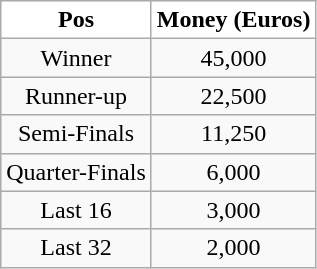<table class="wikitable" style="text-align: center;">
<tr>
<th style="background:#ffffff; color:#000000;">Pos</th>
<th style="background:#ffffff; color:#000000;">Money (Euros)</th>
</tr>
<tr>
<td>Winner</td>
<td>45,000</td>
</tr>
<tr>
<td>Runner-up</td>
<td>22,500</td>
</tr>
<tr>
<td>Semi-Finals</td>
<td>11,250</td>
</tr>
<tr>
<td>Quarter-Finals</td>
<td>6,000</td>
</tr>
<tr>
<td>Last 16</td>
<td>3,000</td>
</tr>
<tr>
<td>Last 32</td>
<td>2,000</td>
</tr>
</table>
